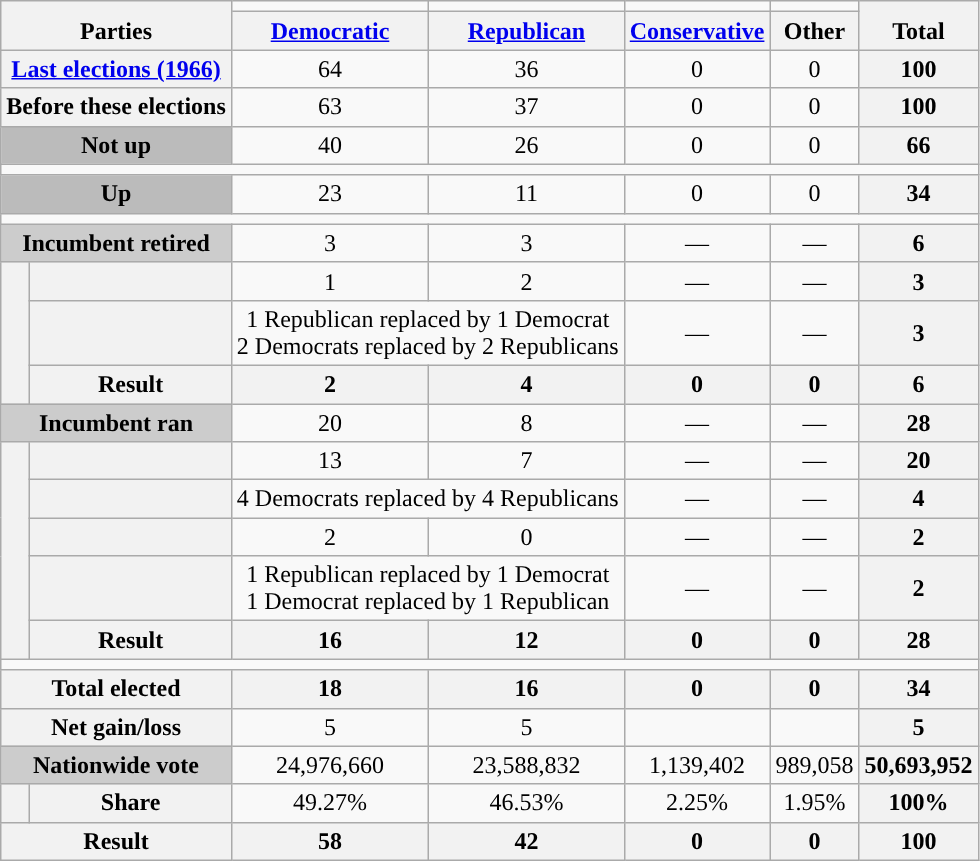<table class=wikitable style=text-align:center>
<tr valign=bottom>
<th rowspan=2 colspan=2>Parties</th>
<td style="background-color:"></td>
<td style="background-color:"></td>
<td style="background-color:"></td>
<td style="background-color:"></td>
<th rowspan=2>Total</th>
</tr>
<tr valign=bottom>
<th><a href='#'>Democratic</a></th>
<th><a href='#'>Republican</a></th>
<th><a href='#'>Conservative</a></th>
<th>Other</th>
</tr>
<tr>
<th colspan=2><a href='#'>Last elections (1966)</a></th>
<td>64</td>
<td>36</td>
<td>0</td>
<td>0</td>
<th>100</th>
</tr>
<tr>
<th colspan=2>Before these elections</th>
<td>63</td>
<td>37</td>
<td>0</td>
<td>0</td>
<th>100</th>
</tr>
<tr>
<th colspan=2 style="background:#bbb">Not up</th>
<td>40</td>
<td>26</td>
<td>0</td>
<td>0</td>
<th>66</th>
</tr>
<tr>
<td colspan=100></td>
</tr>
<tr>
<th colspan=2 style="background:#bbb">Up<br></th>
<td>23</td>
<td>11</td>
<td>0</td>
<td>0</td>
<th>34</th>
</tr>
<tr>
<td colspan=100></td>
</tr>
<tr>
<th colspan=2 style="background:#ccc">Incumbent retired</th>
<td>3</td>
<td>3</td>
<td>—</td>
<td>—</td>
<th>6</th>
</tr>
<tr>
<th rowspan=3></th>
<th></th>
<td>1</td>
<td>2</td>
<td>—</td>
<td>—</td>
<th>3</th>
</tr>
<tr>
<th></th>
<td colspan=2 >1 Republican replaced by 1 Democrat<br>2 Democrats replaced by 2 Republicans</td>
<td>—</td>
<td>—</td>
<th>3</th>
</tr>
<tr>
<th>Result</th>
<th>2</th>
<th>4</th>
<th>0</th>
<th>0</th>
<th>6</th>
</tr>
<tr>
<th colspan=2 style="background:#ccc">Incumbent ran</th>
<td>20</td>
<td>8</td>
<td>—</td>
<td>—</td>
<th>28</th>
</tr>
<tr>
<th rowspan=5></th>
<th></th>
<td>13</td>
<td>7</td>
<td>—</td>
<td>—</td>
<th>20</th>
</tr>
<tr>
<th></th>
<td colspan=2 >4 Democrats replaced by 4 Republicans</td>
<td>—</td>
<td>—</td>
<th>4</th>
</tr>
<tr>
<th></th>
<td>2</td>
<td>0</td>
<td>—</td>
<td>—</td>
<th>2</th>
</tr>
<tr>
<th></th>
<td colspan=2>1 Republican replaced by 1 Democrat<br>1 Democrat replaced by 1 Republican </td>
<td>—</td>
<td>—</td>
<th>2</th>
</tr>
<tr>
<th>Result</th>
<th>16</th>
<th>12</th>
<th>0</th>
<th>0</th>
<th>28</th>
</tr>
<tr>
<td colspan=100></td>
</tr>
<tr>
<th colspan=2>Total elected</th>
<th>18</th>
<th>16</th>
<th>0</th>
<th>0</th>
<th>34</th>
</tr>
<tr>
<th colspan=2>Net gain/loss</th>
<td>5</td>
<td>5</td>
<td></td>
<td></td>
<th>5</th>
</tr>
<tr>
<th colspan=2 style="background:#ccc">Nationwide vote</th>
<td>24,976,660</td>
<td>23,588,832</td>
<td>1,139,402</td>
<td>989,058</td>
<th>50,693,952</th>
</tr>
<tr>
<th></th>
<th>Share</th>
<td>49.27%</td>
<td>46.53%</td>
<td>2.25%</td>
<td>1.95%</td>
<th>100%</th>
</tr>
<tr>
<th colspan=2>Result</th>
<th>58</th>
<th>42</th>
<th>0</th>
<th>0</th>
<th>100</th>
</tr>
</table>
